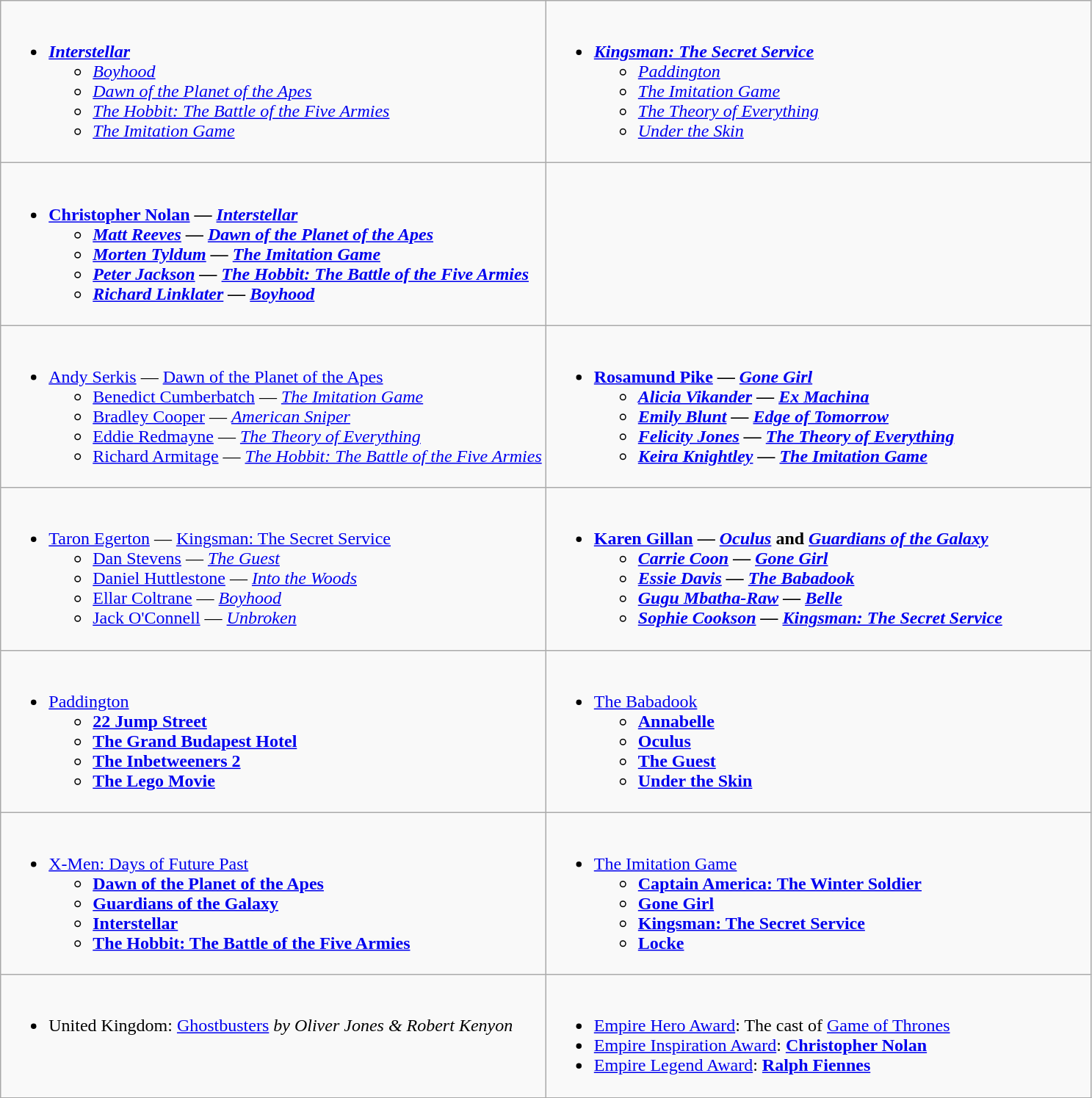<table class=wikitable>
<tr>
<td style="vertical-align:top;" width="50%"><br><ul><li><strong><em><a href='#'>Interstellar</a></em></strong><ul><li><em><a href='#'>Boyhood</a></em></li><li><em><a href='#'>Dawn of the Planet of the Apes</a></em></li><li><em><a href='#'>The Hobbit: The Battle of the Five Armies</a></em></li><li><em><a href='#'>The Imitation Game</a></em></li></ul></li></ul></td>
<td style="vertical-align:top;" width="50%"><br><ul><li><strong><em><a href='#'>Kingsman: The Secret Service</a></em></strong><ul><li><em><a href='#'>Paddington</a></em></li><li><em><a href='#'>The Imitation Game</a></em></li><li><em><a href='#'>The Theory of Everything</a></em></li><li><em><a href='#'>Under the Skin</a></em></li></ul></li></ul></td>
</tr>
<tr>
<td style="vertical-align:top;" width="50%"><br><ul><li><strong><a href='#'>Christopher Nolan</a> — <em><a href='#'>Interstellar</a><strong><em><ul><li><a href='#'>Matt Reeves</a> — </em><a href='#'>Dawn of the Planet of the Apes</a><em></li><li><a href='#'>Morten Tyldum</a> — </em><a href='#'>The Imitation Game</a><em></li><li><a href='#'>Peter Jackson</a> — </em><a href='#'>The Hobbit: The Battle of the Five Armies</a><em></li><li><a href='#'>Richard Linklater</a> — </em><a href='#'>Boyhood</a><em></li></ul></li></ul></td>
<td style="vertical-align:top;" width="50%"></td>
</tr>
<tr>
<td style="vertical-align:top;" width="50%"><br><ul><li></strong><a href='#'>Andy Serkis</a> — </em><a href='#'>Dawn of the Planet of the Apes</a></em></strong><ul><li><a href='#'>Benedict Cumberbatch</a> — <em><a href='#'>The Imitation Game</a></em></li><li><a href='#'>Bradley Cooper</a> — <em><a href='#'>American Sniper</a></em></li><li><a href='#'>Eddie Redmayne</a> — <em><a href='#'>The Theory of Everything</a></em></li><li><a href='#'>Richard Armitage</a> — <em><a href='#'>The Hobbit: The Battle of the Five Armies</a></em></li></ul></li></ul></td>
<td style="vertical-align:top;" width="50%"><br><ul><li><strong><a href='#'>Rosamund Pike</a> — <em><a href='#'>Gone Girl</a><strong><em><ul><li><a href='#'>Alicia Vikander</a> — </em><a href='#'>Ex Machina</a><em></li><li><a href='#'>Emily Blunt</a> — </em><a href='#'>Edge of Tomorrow</a><em></li><li><a href='#'>Felicity Jones</a> — </em><a href='#'>The Theory of Everything</a><em></li><li><a href='#'>Keira Knightley</a> — </em><a href='#'>The Imitation Game</a><em></li></ul></li></ul></td>
</tr>
<tr>
<td style="vertical-align:top;" width="50%"><br><ul><li></strong><a href='#'>Taron Egerton</a> — </em><a href='#'>Kingsman: The Secret Service</a></em></strong><ul><li><a href='#'>Dan Stevens</a> — <em><a href='#'>The Guest</a></em></li><li><a href='#'>Daniel Huttlestone</a> — <em><a href='#'>Into the Woods</a></em></li><li><a href='#'>Ellar Coltrane</a> — <em><a href='#'>Boyhood</a></em></li><li><a href='#'>Jack O'Connell</a> — <em><a href='#'>Unbroken</a></em></li></ul></li></ul></td>
<td style="vertical-align:top;" width="50%"><br><ul><li><strong><a href='#'>Karen Gillan</a> — <em><a href='#'>Oculus</a></em> and <em><a href='#'>Guardians of the Galaxy</a><strong><em><ul><li><a href='#'>Carrie Coon</a> — </em><a href='#'>Gone Girl</a><em></li><li><a href='#'>Essie Davis</a> — </em><a href='#'>The Babadook</a><em></li><li><a href='#'>Gugu Mbatha-Raw</a> — </em><a href='#'>Belle</a><em></li><li><a href='#'>Sophie Cookson</a> — </em><a href='#'>Kingsman: The Secret Service</a><em></li></ul></li></ul></td>
</tr>
<tr>
<td style="vertical-align:top;" width="50%"><br><ul><li></em></strong><a href='#'>Paddington</a><strong><em><ul><li></em><a href='#'>22 Jump Street</a><em></li><li></em><a href='#'>The Grand Budapest Hotel</a><em></li><li></em><a href='#'>The Inbetweeners 2</a><em></li><li></em><a href='#'>The Lego Movie</a><em></li></ul></li></ul></td>
<td style="vertical-align:top;" width="50%"><br><ul><li></em></strong><a href='#'>The Babadook</a><strong><em><ul><li></em><a href='#'>Annabelle</a><em></li><li></em><a href='#'>Oculus</a><em></li><li></em><a href='#'>The Guest</a><em></li><li></em><a href='#'>Under the Skin</a><em></li></ul></li></ul></td>
</tr>
<tr>
<td style="vertical-align:top;" width="50%"><br><ul><li></em></strong><a href='#'>X-Men: Days of Future Past</a><strong><em><ul><li></em><a href='#'>Dawn of the Planet of the Apes</a><em></li><li></em><a href='#'>Guardians of the Galaxy</a><em></li><li></em><a href='#'>Interstellar</a><em></li><li></em><a href='#'>The Hobbit: The Battle of the Five Armies</a><em></li></ul></li></ul></td>
<td style="vertical-align:top;" width="50%"><br><ul><li></em></strong><a href='#'>The Imitation Game</a><strong><em><ul><li></em><a href='#'>Captain America: The Winter Soldier</a><em></li><li></em><a href='#'>Gone Girl</a><em></li><li></em><a href='#'>Kingsman: The Secret Service</a><em></li><li></em><a href='#'>Locke</a><em></li></ul></li></ul></td>
</tr>
<tr>
<td style="vertical-align:top;" width="50%"><br><ul><li></strong>United Kingdom: </em><a href='#'>Ghostbusters</a><em> by Oliver Jones & Robert Kenyon<strong></li></ul></td>
<td style="vertical-align:top;" width="50%"><br><ul><li><a href='#'>Empire Hero Award</a>: </strong>The cast of </em><a href='#'>Game of Thrones</a></em></strong></li><li><a href='#'>Empire Inspiration Award</a>: <strong><a href='#'>Christopher Nolan</a></strong></li><li><a href='#'>Empire Legend Award</a>: <strong><a href='#'>Ralph Fiennes</a></strong></li></ul></td>
</tr>
</table>
